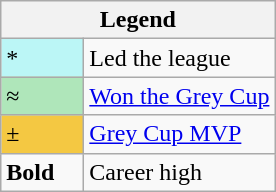<table class="wikitable mw-collapsible">
<tr>
<th colspan="2">Legend</th>
</tr>
<tr>
<td style="background:#bbf6f6; width:3em;">*</td>
<td>Led the league</td>
</tr>
<tr>
<td style="background:#afe6ba; width:3em;">≈</td>
<td><a href='#'>Won the Grey Cup</a></td>
</tr>
<tr>
<td style="background:#f4c842; width:3em;">±</td>
<td><a href='#'>Grey Cup MVP</a></td>
</tr>
<tr>
<td><strong>Bold</strong></td>
<td>Career high</td>
</tr>
</table>
